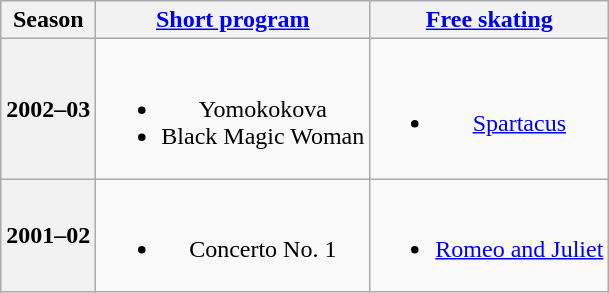<table class=wikitable style=text-align:center>
<tr>
<th>Season</th>
<th><a href='#'>Short program</a></th>
<th><a href='#'>Free skating</a></th>
</tr>
<tr>
<th>2002–03 <br> </th>
<td><br><ul><li>Yomokokova <br></li><li>Black Magic Woman <br></li></ul></td>
<td><br><ul><li><a href='#'>Spartacus</a> <br></li></ul></td>
</tr>
<tr>
<th>2001–02 <br> </th>
<td><br><ul><li>Concerto No. 1 <br></li></ul></td>
<td><br><ul><li><a href='#'>Romeo and Juliet</a> <br></li></ul></td>
</tr>
</table>
